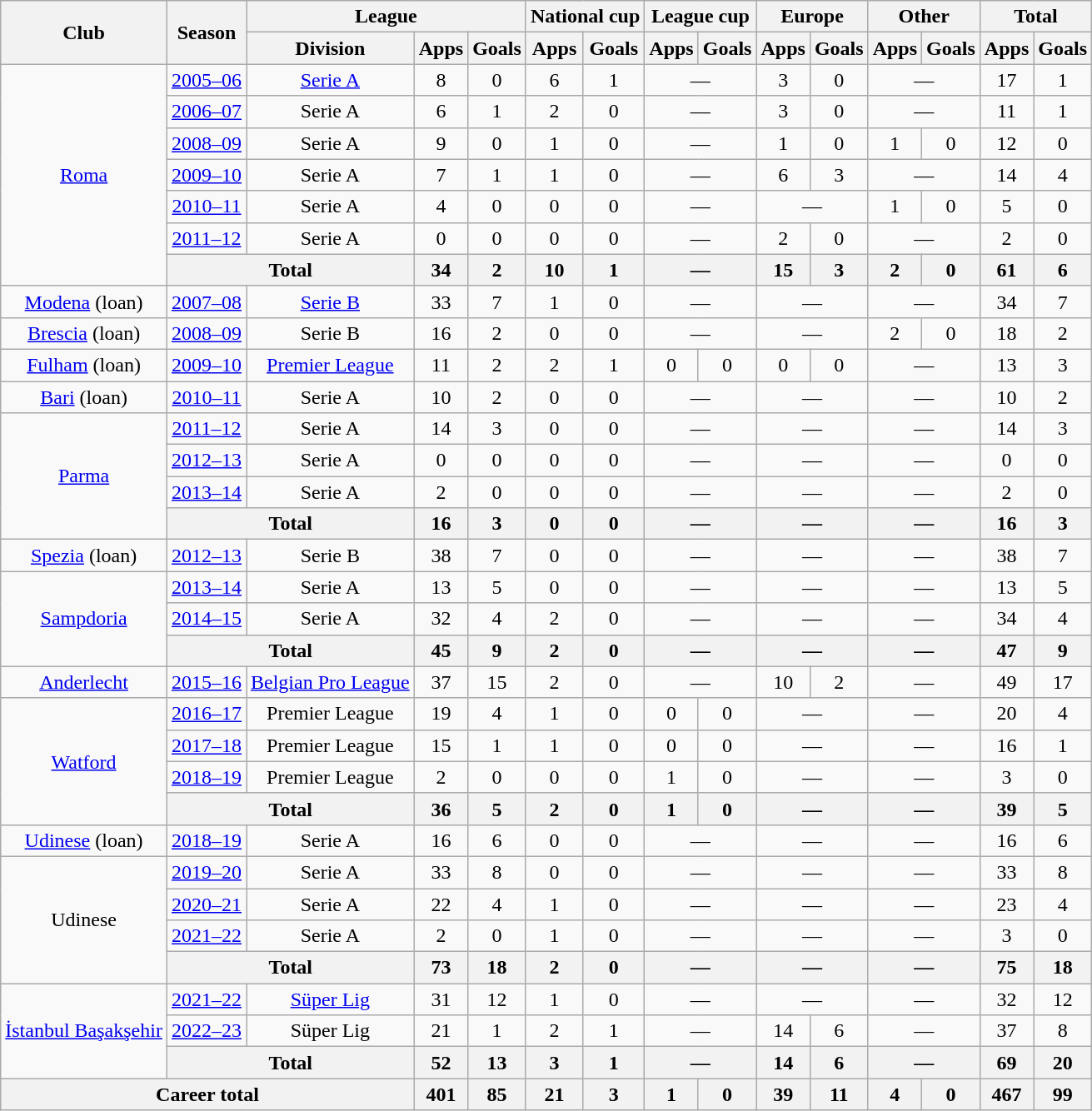<table class="wikitable" style="text-align: center;">
<tr>
<th rowspan="2">Club</th>
<th rowspan="2">Season</th>
<th colspan="3">League</th>
<th colspan="2">National cup</th>
<th colspan="2">League cup</th>
<th colspan="2">Europe</th>
<th colspan="2">Other</th>
<th colspan="2">Total</th>
</tr>
<tr>
<th>Division</th>
<th>Apps</th>
<th>Goals</th>
<th>Apps</th>
<th>Goals</th>
<th>Apps</th>
<th>Goals</th>
<th>Apps</th>
<th>Goals</th>
<th>Apps</th>
<th>Goals</th>
<th>Apps</th>
<th>Goals</th>
</tr>
<tr>
<td rowspan="7"><a href='#'>Roma</a></td>
<td><a href='#'>2005–06</a></td>
<td><a href='#'>Serie A</a></td>
<td>8</td>
<td>0</td>
<td>6</td>
<td>1</td>
<td colspan="2">—</td>
<td>3</td>
<td>0</td>
<td colspan="2">—</td>
<td>17</td>
<td>1</td>
</tr>
<tr>
<td><a href='#'>2006–07</a></td>
<td>Serie A</td>
<td>6</td>
<td>1</td>
<td>2</td>
<td>0</td>
<td colspan="2">—</td>
<td>3</td>
<td>0</td>
<td colspan="2">—</td>
<td>11</td>
<td>1</td>
</tr>
<tr>
<td><a href='#'>2008–09</a></td>
<td>Serie A</td>
<td>9</td>
<td>0</td>
<td>1</td>
<td>0</td>
<td colspan="2">—</td>
<td>1</td>
<td>0</td>
<td>1</td>
<td>0</td>
<td>12</td>
<td>0</td>
</tr>
<tr>
<td><a href='#'>2009–10</a></td>
<td>Serie A</td>
<td>7</td>
<td>1</td>
<td>1</td>
<td>0</td>
<td colspan="2">—</td>
<td>6</td>
<td>3</td>
<td colspan="2">—</td>
<td>14</td>
<td>4</td>
</tr>
<tr>
<td><a href='#'>2010–11</a></td>
<td>Serie A</td>
<td>4</td>
<td>0</td>
<td>0</td>
<td>0</td>
<td colspan="2">—</td>
<td colspan="2">—</td>
<td>1</td>
<td>0</td>
<td>5</td>
<td>0</td>
</tr>
<tr>
<td><a href='#'>2011–12</a></td>
<td>Serie A</td>
<td>0</td>
<td>0</td>
<td>0</td>
<td>0</td>
<td colspan="2">—</td>
<td>2</td>
<td>0</td>
<td colspan="2">—</td>
<td>2</td>
<td>0</td>
</tr>
<tr>
<th colspan="2">Total</th>
<th>34</th>
<th>2</th>
<th>10</th>
<th>1</th>
<th colspan="2">—</th>
<th>15</th>
<th>3</th>
<th>2</th>
<th>0</th>
<th>61</th>
<th>6</th>
</tr>
<tr>
<td><a href='#'>Modena</a> (loan)</td>
<td><a href='#'>2007–08</a></td>
<td><a href='#'>Serie B</a></td>
<td>33</td>
<td>7</td>
<td>1</td>
<td>0</td>
<td colspan="2">—</td>
<td colspan="2">—</td>
<td colspan="2">—</td>
<td>34</td>
<td>7</td>
</tr>
<tr>
<td><a href='#'>Brescia</a> (loan)</td>
<td><a href='#'>2008–09</a></td>
<td>Serie B</td>
<td>16</td>
<td>2</td>
<td>0</td>
<td>0</td>
<td colspan="2">—</td>
<td colspan="2">—</td>
<td>2</td>
<td>0</td>
<td>18</td>
<td>2</td>
</tr>
<tr>
<td><a href='#'>Fulham</a> (loan)</td>
<td><a href='#'>2009–10</a></td>
<td><a href='#'>Premier League</a></td>
<td>11</td>
<td>2</td>
<td>2</td>
<td>1</td>
<td>0</td>
<td>0</td>
<td>0</td>
<td>0</td>
<td colspan="2">—</td>
<td>13</td>
<td>3</td>
</tr>
<tr>
<td><a href='#'>Bari</a> (loan)</td>
<td><a href='#'>2010–11</a></td>
<td>Serie A</td>
<td>10</td>
<td>2</td>
<td>0</td>
<td>0</td>
<td colspan="2">—</td>
<td colspan="2">—</td>
<td colspan="2">—</td>
<td>10</td>
<td>2</td>
</tr>
<tr>
<td rowspan="4"><a href='#'>Parma</a></td>
<td><a href='#'>2011–12</a></td>
<td>Serie A</td>
<td>14</td>
<td>3</td>
<td>0</td>
<td>0</td>
<td colspan="2">—</td>
<td colspan="2">—</td>
<td colspan="2">—</td>
<td>14</td>
<td>3</td>
</tr>
<tr>
<td><a href='#'>2012–13</a></td>
<td>Serie A</td>
<td>0</td>
<td>0</td>
<td>0</td>
<td>0</td>
<td colspan="2">—</td>
<td colspan="2">—</td>
<td colspan="2">—</td>
<td>0</td>
<td>0</td>
</tr>
<tr>
<td><a href='#'>2013–14</a></td>
<td>Serie A</td>
<td>2</td>
<td>0</td>
<td>0</td>
<td>0</td>
<td colspan="2">—</td>
<td colspan="2">—</td>
<td colspan="2">—</td>
<td>2</td>
<td>0</td>
</tr>
<tr>
<th colspan="2">Total</th>
<th>16</th>
<th>3</th>
<th>0</th>
<th>0</th>
<th colspan="2">—</th>
<th colspan="2">—</th>
<th colspan="2">—</th>
<th>16</th>
<th>3</th>
</tr>
<tr>
<td><a href='#'>Spezia</a> (loan)</td>
<td><a href='#'>2012–13</a></td>
<td>Serie B</td>
<td>38</td>
<td>7</td>
<td>0</td>
<td>0</td>
<td colspan="2">—</td>
<td colspan="2">—</td>
<td colspan="2">—</td>
<td>38</td>
<td>7</td>
</tr>
<tr>
<td rowspan="3"><a href='#'>Sampdoria</a></td>
<td><a href='#'>2013–14</a></td>
<td>Serie A</td>
<td>13</td>
<td>5</td>
<td>0</td>
<td>0</td>
<td colspan="2">—</td>
<td colspan="2">—</td>
<td colspan="2">—</td>
<td>13</td>
<td>5</td>
</tr>
<tr>
<td><a href='#'>2014–15</a></td>
<td>Serie A</td>
<td>32</td>
<td>4</td>
<td>2</td>
<td>0</td>
<td colspan="2">—</td>
<td colspan="2">—</td>
<td colspan="2">—</td>
<td>34</td>
<td>4</td>
</tr>
<tr>
<th colspan="2">Total</th>
<th>45</th>
<th>9</th>
<th>2</th>
<th>0</th>
<th colspan="2">—</th>
<th colspan="2">—</th>
<th colspan="2">—</th>
<th>47</th>
<th>9</th>
</tr>
<tr>
<td><a href='#'>Anderlecht</a></td>
<td><a href='#'>2015–16</a></td>
<td><a href='#'>Belgian Pro League</a></td>
<td>37</td>
<td>15</td>
<td>2</td>
<td>0</td>
<td colspan="2">—</td>
<td>10</td>
<td>2</td>
<td colspan="2">—</td>
<td>49</td>
<td>17</td>
</tr>
<tr>
<td rowspan="4"><a href='#'>Watford</a></td>
<td><a href='#'>2016–17</a></td>
<td>Premier League</td>
<td>19</td>
<td>4</td>
<td>1</td>
<td>0</td>
<td>0</td>
<td>0</td>
<td colspan="2">—</td>
<td colspan="2">—</td>
<td>20</td>
<td>4</td>
</tr>
<tr>
<td><a href='#'>2017–18</a></td>
<td>Premier League</td>
<td>15</td>
<td>1</td>
<td>1</td>
<td>0</td>
<td>0</td>
<td>0</td>
<td colspan="2">—</td>
<td colspan="2">—</td>
<td>16</td>
<td>1</td>
</tr>
<tr>
<td><a href='#'>2018–19</a></td>
<td>Premier League</td>
<td>2</td>
<td>0</td>
<td>0</td>
<td>0</td>
<td>1</td>
<td>0</td>
<td colspan="2">—</td>
<td colspan="2">—</td>
<td>3</td>
<td>0</td>
</tr>
<tr>
<th colspan="2">Total</th>
<th>36</th>
<th>5</th>
<th>2</th>
<th>0</th>
<th>1</th>
<th>0</th>
<th colspan="2">—</th>
<th colspan="2">—</th>
<th>39</th>
<th>5</th>
</tr>
<tr>
<td><a href='#'>Udinese</a> (loan)</td>
<td><a href='#'>2018–19</a></td>
<td>Serie A</td>
<td>16</td>
<td>6</td>
<td>0</td>
<td>0</td>
<td colspan="2">—</td>
<td colspan="2">—</td>
<td colspan="2">—</td>
<td>16</td>
<td>6</td>
</tr>
<tr>
<td rowspan="4">Udinese</td>
<td><a href='#'>2019–20</a></td>
<td>Serie A</td>
<td>33</td>
<td>8</td>
<td>0</td>
<td>0</td>
<td colspan="2">—</td>
<td colspan="2">—</td>
<td colspan="2">—</td>
<td>33</td>
<td>8</td>
</tr>
<tr>
<td><a href='#'>2020–21</a></td>
<td>Serie A</td>
<td>22</td>
<td>4</td>
<td>1</td>
<td>0</td>
<td colspan="2">—</td>
<td colspan="2">—</td>
<td colspan="2">—</td>
<td>23</td>
<td>4</td>
</tr>
<tr>
<td><a href='#'>2021–22</a></td>
<td>Serie A</td>
<td>2</td>
<td>0</td>
<td>1</td>
<td>0</td>
<td colspan="2">—</td>
<td colspan="2">—</td>
<td colspan="2">—</td>
<td>3</td>
<td>0</td>
</tr>
<tr>
<th colspan="2">Total</th>
<th>73</th>
<th>18</th>
<th>2</th>
<th>0</th>
<th colspan="2">—</th>
<th colspan="2">—</th>
<th colspan="2">—</th>
<th>75</th>
<th>18</th>
</tr>
<tr>
<td rowspan="3"><a href='#'>İstanbul Başakşehir</a></td>
<td><a href='#'>2021–22</a></td>
<td><a href='#'>Süper Lig</a></td>
<td>31</td>
<td>12</td>
<td>1</td>
<td>0</td>
<td colspan="2">—</td>
<td colspan="2">—</td>
<td colspan="2">—</td>
<td>32</td>
<td>12</td>
</tr>
<tr>
<td><a href='#'>2022–23</a></td>
<td>Süper Lig</td>
<td>21</td>
<td>1</td>
<td>2</td>
<td>1</td>
<td colspan="2">—</td>
<td>14</td>
<td>6</td>
<td colspan="2">—</td>
<td>37</td>
<td>8</td>
</tr>
<tr>
<th colspan="2">Total</th>
<th>52</th>
<th>13</th>
<th>3</th>
<th>1</th>
<th colspan="2">—</th>
<th>14</th>
<th>6</th>
<th colspan="2">—</th>
<th>69</th>
<th>20</th>
</tr>
<tr>
<th colspan="3">Career total</th>
<th>401</th>
<th>85</th>
<th>21</th>
<th>3</th>
<th>1</th>
<th>0</th>
<th>39</th>
<th>11</th>
<th>4</th>
<th>0</th>
<th>467</th>
<th>99</th>
</tr>
</table>
